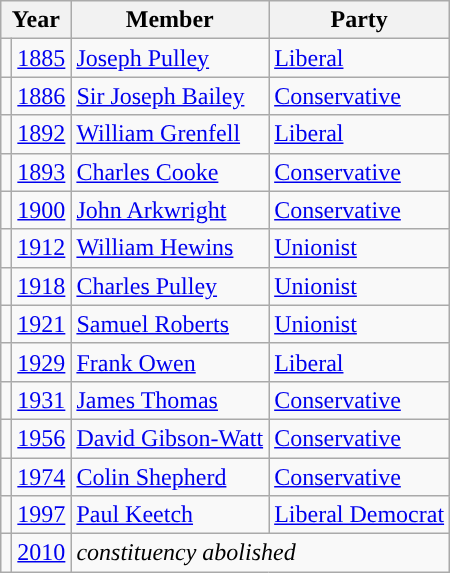<table class="wikitable">
<tr>
<th colspan="2">Year</th>
<th>Member</th>
<th>Party</th>
</tr>
<tr>
<td style="color:inherit;background-color: "></td>
<td><a href='#'>1885</a></td>
<td><a href='#'>Joseph Pulley</a></td>
<td><a href='#'>Liberal</a></td>
</tr>
<tr>
<td style="color:inherit;background-color: "></td>
<td><a href='#'>1886</a></td>
<td><a href='#'>Sir Joseph Bailey</a></td>
<td><a href='#'>Conservative</a></td>
</tr>
<tr>
<td style="color:inherit;background-color: "></td>
<td><a href='#'>1892</a></td>
<td><a href='#'>William Grenfell</a></td>
<td><a href='#'>Liberal</a></td>
</tr>
<tr>
<td style="color:inherit;background-color: "></td>
<td><a href='#'>1893</a></td>
<td><a href='#'>Charles Cooke</a></td>
<td><a href='#'>Conservative</a></td>
</tr>
<tr>
<td style="color:inherit;background-color: "></td>
<td><a href='#'>1900</a></td>
<td><a href='#'>John Arkwright</a></td>
<td><a href='#'>Conservative</a></td>
</tr>
<tr>
<td style="color:inherit;background-color: "></td>
<td><a href='#'>1912</a></td>
<td><a href='#'>William Hewins</a></td>
<td><a href='#'>Unionist</a></td>
</tr>
<tr>
<td style="color:inherit;background-color: "></td>
<td><a href='#'>1918</a></td>
<td><a href='#'>Charles Pulley</a></td>
<td><a href='#'>Unionist</a></td>
</tr>
<tr>
<td style="color:inherit;background-color: "></td>
<td><a href='#'>1921</a></td>
<td><a href='#'>Samuel Roberts</a></td>
<td><a href='#'>Unionist</a></td>
</tr>
<tr>
<td style="color:inherit;background-color: "></td>
<td><a href='#'>1929</a></td>
<td><a href='#'>Frank Owen</a></td>
<td><a href='#'>Liberal</a></td>
</tr>
<tr>
<td style="color:inherit;background-color: "></td>
<td><a href='#'>1931</a></td>
<td><a href='#'>James Thomas</a></td>
<td><a href='#'>Conservative</a></td>
</tr>
<tr>
<td style="color:inherit;background-color: "></td>
<td><a href='#'>1956</a></td>
<td><a href='#'>David Gibson-Watt</a></td>
<td><a href='#'>Conservative</a></td>
</tr>
<tr>
<td style="color:inherit;background-color: "></td>
<td><a href='#'>1974</a></td>
<td><a href='#'>Colin Shepherd</a></td>
<td><a href='#'>Conservative</a></td>
</tr>
<tr>
<td style="color:inherit;background-color: "></td>
<td><a href='#'>1997</a></td>
<td><a href='#'>Paul Keetch</a></td>
<td><a href='#'>Liberal Democrat</a></td>
</tr>
<tr>
<td></td>
<td><a href='#'>2010</a></td>
<td colspan="2"><em>constituency abolished</em></td>
</tr>
</table>
